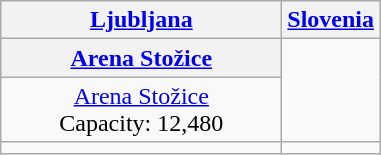<table class="wikitable" style="text-align:center;">
<tr>
<th><a href='#'>Ljubljana</a></th>
<th><a href='#'>Slovenia</a></th>
</tr>
<tr>
<th width=180><a href='#'>Arena Stožice</a></th>
<td rowspan=2></td>
</tr>
<tr>
<td><a href='#'>Arena Stožice</a><br>Capacity: 12,480</td>
</tr>
<tr>
<td></td>
</tr>
</table>
